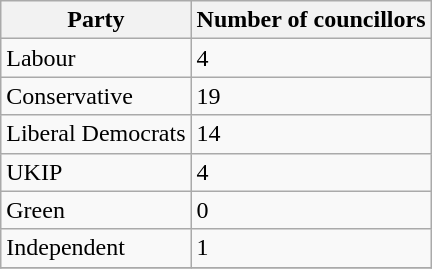<table class="wikitable">
<tr>
<th>Party</th>
<th>Number of councillors</th>
</tr>
<tr>
<td>Labour</td>
<td>4</td>
</tr>
<tr>
<td>Conservative</td>
<td>19</td>
</tr>
<tr>
<td>Liberal Democrats</td>
<td>14</td>
</tr>
<tr>
<td>UKIP</td>
<td>4</td>
</tr>
<tr>
<td>Green</td>
<td>0</td>
</tr>
<tr>
<td>Independent</td>
<td>1</td>
</tr>
<tr>
</tr>
</table>
